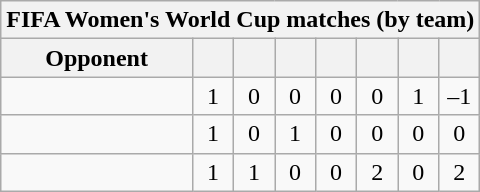<table class="wikitable sortable" style="text-align: center;">
<tr>
<th colspan=8>FIFA Women's World Cup matches (by team)</th>
</tr>
<tr>
<th>Opponent</th>
<th style="width:20px;"></th>
<th style="width:20px;"></th>
<th style="width:20px;"></th>
<th style="width:20px;"></th>
<th style="width:20px;"></th>
<th style="width:20px;"></th>
<th style="width:20px;"></th>
</tr>
<tr>
<td align="left"></td>
<td>1</td>
<td>0</td>
<td>0</td>
<td>0</td>
<td>0</td>
<td>1</td>
<td>–1</td>
</tr>
<tr>
<td align="left"></td>
<td>1</td>
<td>0</td>
<td>1</td>
<td>0</td>
<td>0</td>
<td>0</td>
<td>0</td>
</tr>
<tr>
<td align="left"></td>
<td>1</td>
<td>1</td>
<td>0</td>
<td>0</td>
<td>2</td>
<td>0</td>
<td>2</td>
</tr>
</table>
